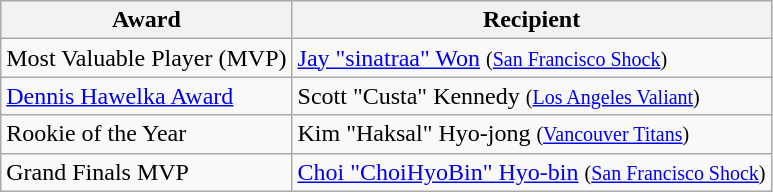<table class="wikitable">
<tr>
<th>Award</th>
<th>Recipient</th>
</tr>
<tr>
<td>Most Valuable Player (MVP)</td>
<td><a href='#'>Jay "sinatraa" Won</a> <small>(<a href='#'>San Francisco Shock</a>)</small></td>
</tr>
<tr>
<td><a href='#'>Dennis Hawelka Award</a></td>
<td>Scott "Custa" Kennedy <small>(<a href='#'>Los Angeles Valiant</a>)</small></td>
</tr>
<tr>
<td>Rookie of the Year</td>
<td>Kim "Haksal" Hyo-jong <small>(<a href='#'>Vancouver Titans</a>)</small></td>
</tr>
<tr>
<td>Grand Finals MVP</td>
<td><a href='#'>Choi "ChoiHyoBin" Hyo-bin</a>  <small>(<a href='#'>San Francisco Shock</a>)</small></td>
</tr>
</table>
